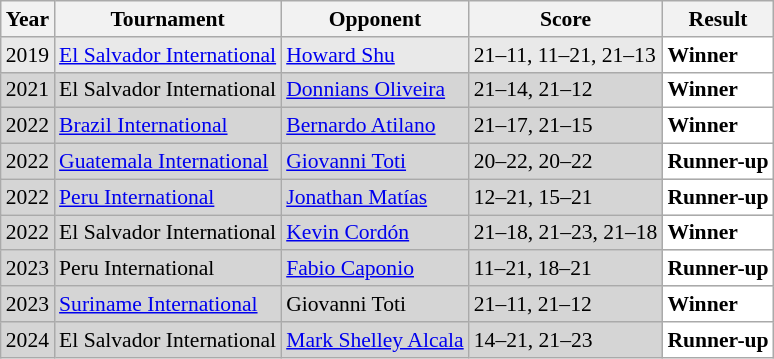<table class="sortable wikitable" style="font-size: 90%;">
<tr>
<th>Year</th>
<th>Tournament</th>
<th>Opponent</th>
<th>Score</th>
<th>Result</th>
</tr>
<tr style="background:#E9E9E9">
<td align="center">2019</td>
<td align="left"><a href='#'>El Salvador International</a></td>
<td align="left"> <a href='#'>Howard Shu</a></td>
<td align="left">21–11, 11–21, 21–13</td>
<td style="text-align:left; background:white"> <strong>Winner</strong></td>
</tr>
<tr style="background:#D5D5D5">
<td align="center">2021</td>
<td align="left">El Salvador International</td>
<td align="left"> <a href='#'>Donnians Oliveira</a></td>
<td align="left">21–14, 21–12</td>
<td style="text-align:left; background:white"> <strong>Winner</strong></td>
</tr>
<tr style="background:#D5D5D5">
<td align="center">2022</td>
<td align="left"><a href='#'>Brazil International</a></td>
<td align="left"> <a href='#'>Bernardo Atilano</a></td>
<td align="left">21–17, 21–15</td>
<td style="text-align:left; background:white"> <strong>Winner</strong></td>
</tr>
<tr style="background:#D5D5D5">
<td align="center">2022</td>
<td align="left"><a href='#'>Guatemala International</a></td>
<td align="left"> <a href='#'>Giovanni Toti</a></td>
<td align="left">20–22, 20–22</td>
<td style="text-align:left; background:white"> <strong>Runner-up</strong></td>
</tr>
<tr style="background:#D5D5D5">
<td align="center">2022</td>
<td align="left"><a href='#'>Peru International</a></td>
<td align="left"> <a href='#'>Jonathan Matías</a></td>
<td align="left">12–21, 15–21</td>
<td style="text-align:left; background:white"> <strong>Runner-up</strong></td>
</tr>
<tr style="background:#D5D5D5">
<td align="center">2022</td>
<td align="left">El Salvador International</td>
<td align="left"> <a href='#'>Kevin Cordón</a></td>
<td align="left">21–18, 21–23, 21–18</td>
<td style="text-align:left; background:white"> <strong>Winner</strong></td>
</tr>
<tr style="background:#D5D5D5">
<td align="center">2023</td>
<td align="left">Peru International</td>
<td align="left"> <a href='#'>Fabio Caponio</a></td>
<td align="left">11–21, 18–21</td>
<td style="text-align:left; background:white"> <strong>Runner-up</strong></td>
</tr>
<tr style="background:#D5D5D5">
<td align="center">2023</td>
<td align="left"><a href='#'>Suriname International</a></td>
<td align="left"> Giovanni Toti</td>
<td align="left">21–11, 21–12</td>
<td style="text-align:left; background:white"> <strong>Winner</strong></td>
</tr>
<tr style="background:#D5D5D5">
<td align="center">2024</td>
<td align="left">El Salvador International</td>
<td align="left"> <a href='#'>Mark Shelley Alcala</a></td>
<td align="left">14–21, 21–23</td>
<td style="text-align:left; background:white"> <strong>Runner-up</strong></td>
</tr>
</table>
